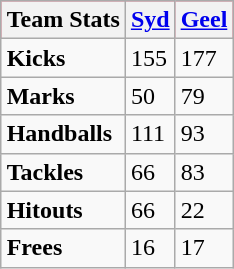<table class="wikitable" style="margin:1em auto;">
<tr bgcolor="#FF0033">
<th>Team Stats</th>
<th><a href='#'>Syd</a></th>
<th><a href='#'>Geel</a></th>
</tr>
<tr>
<td><strong>Kicks</strong></td>
<td>155</td>
<td>177</td>
</tr>
<tr>
<td><strong>Marks</strong></td>
<td>50</td>
<td>79</td>
</tr>
<tr>
<td><strong>Handballs</strong></td>
<td>111</td>
<td>93</td>
</tr>
<tr>
<td><strong>Tackles</strong></td>
<td>66</td>
<td>83</td>
</tr>
<tr>
<td><strong>Hitouts</strong></td>
<td>66</td>
<td>22</td>
</tr>
<tr>
<td><strong>Frees</strong></td>
<td>16</td>
<td>17</td>
</tr>
</table>
